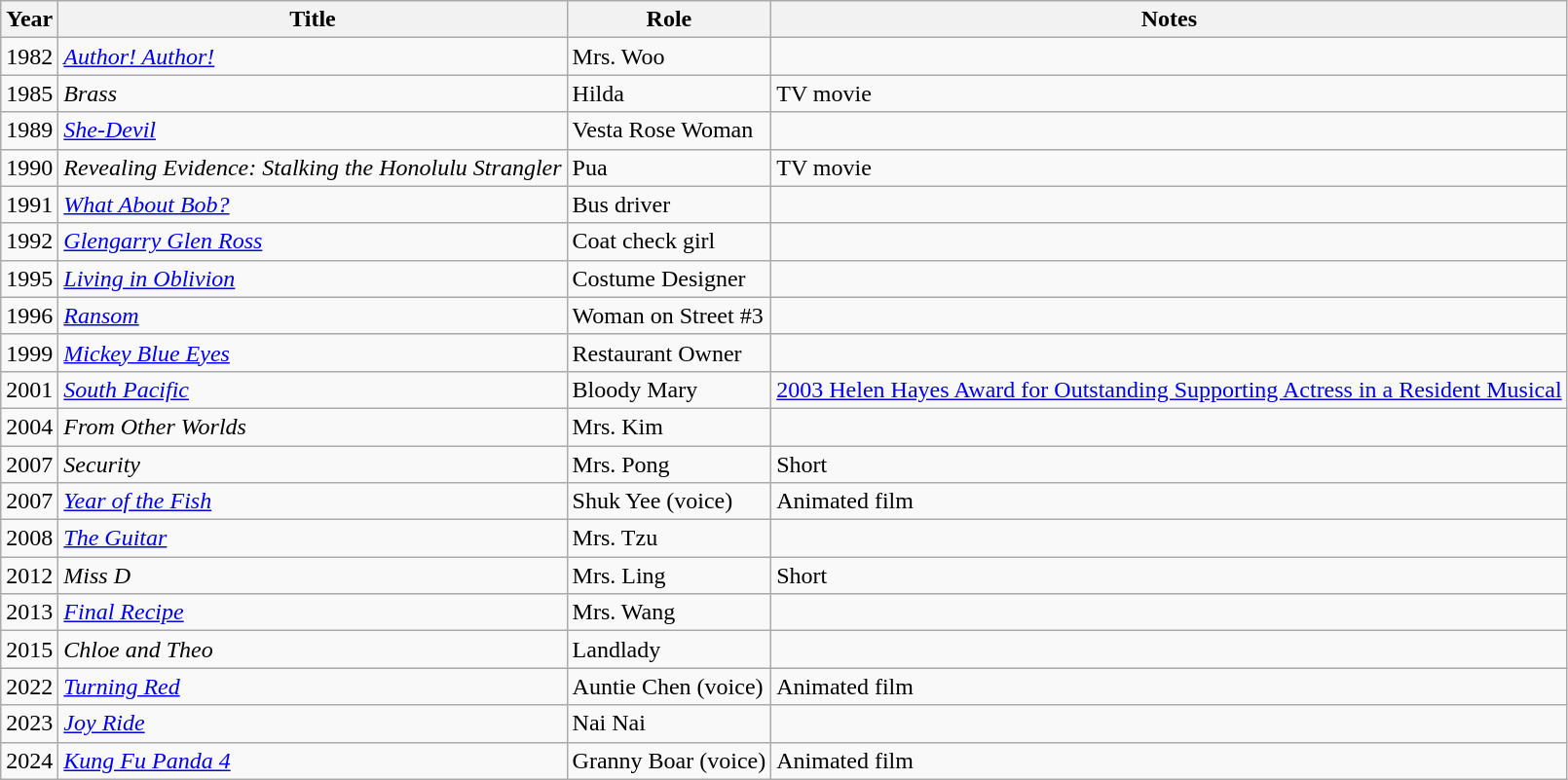<table class="wikitable sortable">
<tr>
<th>Year</th>
<th>Title</th>
<th>Role</th>
<th class="unsortable">Notes</th>
</tr>
<tr>
<td>1982</td>
<td><em><a href='#'>Author! Author!</a></em></td>
<td>Mrs. Woo</td>
<td></td>
</tr>
<tr>
<td>1985</td>
<td><em>Brass</em></td>
<td>Hilda</td>
<td>TV movie</td>
</tr>
<tr>
<td>1989</td>
<td><em><a href='#'>She-Devil</a></em></td>
<td>Vesta Rose Woman</td>
<td></td>
</tr>
<tr>
<td>1990</td>
<td><em>Revealing Evidence: Stalking the Honolulu Strangler</em></td>
<td>Pua</td>
<td>TV movie</td>
</tr>
<tr>
<td>1991</td>
<td><em><a href='#'>What About Bob?</a></em></td>
<td>Bus driver</td>
<td></td>
</tr>
<tr>
<td>1992</td>
<td><em><a href='#'>Glengarry Glen Ross</a></em></td>
<td>Coat check girl</td>
<td></td>
</tr>
<tr>
<td>1995</td>
<td><em><a href='#'>Living in Oblivion</a></em></td>
<td>Costume Designer</td>
<td></td>
</tr>
<tr>
<td>1996</td>
<td><em><a href='#'>Ransom</a></em></td>
<td>Woman on Street #3</td>
<td></td>
</tr>
<tr>
<td>1999</td>
<td><em><a href='#'>Mickey Blue Eyes</a></em></td>
<td>Restaurant Owner</td>
<td></td>
</tr>
<tr>
<td>2001</td>
<td><em><a href='#'>South Pacific</a></em></td>
<td>Bloody Mary</td>
<td><a href='#'>2003 Helen Hayes Award for Outstanding Supporting Actress in a Resident Musical</a></td>
</tr>
<tr>
<td>2004</td>
<td><em>From Other Worlds</em></td>
<td>Mrs. Kim</td>
<td></td>
</tr>
<tr>
<td>2007</td>
<td><em>Security</em></td>
<td>Mrs. Pong</td>
<td>Short</td>
</tr>
<tr>
<td>2007</td>
<td><em><a href='#'>Year of the Fish</a></em></td>
<td>Shuk Yee (voice)</td>
<td>Animated film</td>
</tr>
<tr>
<td>2008</td>
<td><em><a href='#'>The Guitar</a></em></td>
<td>Mrs. Tzu</td>
<td></td>
</tr>
<tr>
<td>2012</td>
<td><em>Miss D</em></td>
<td>Mrs. Ling</td>
<td>Short</td>
</tr>
<tr>
<td>2013</td>
<td><em><a href='#'>Final Recipe</a></em></td>
<td>Mrs. Wang</td>
<td></td>
</tr>
<tr>
<td>2015</td>
<td><em>Chloe and Theo</em></td>
<td>Landlady</td>
<td></td>
</tr>
<tr>
<td>2022</td>
<td><em><a href='#'>Turning Red</a></em></td>
<td>Auntie Chen (voice)</td>
<td>Animated film</td>
</tr>
<tr>
<td>2023</td>
<td><em><a href='#'>Joy Ride</a></em></td>
<td>Nai Nai</td>
<td></td>
</tr>
<tr>
<td>2024</td>
<td><em><a href='#'>Kung Fu Panda 4</a></em></td>
<td>Granny Boar (voice)</td>
<td>Animated film</td>
</tr>
</table>
